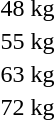<table>
<tr>
<td>48 kg <br></td>
<td></td>
<td></td>
<td></td>
</tr>
<tr>
<td>55 kg <br></td>
<td></td>
<td></td>
<td></td>
</tr>
<tr>
<td>63 kg <br></td>
<td></td>
<td></td>
<td></td>
</tr>
<tr>
<td>72 kg <br></td>
<td></td>
<td></td>
<td></td>
</tr>
</table>
